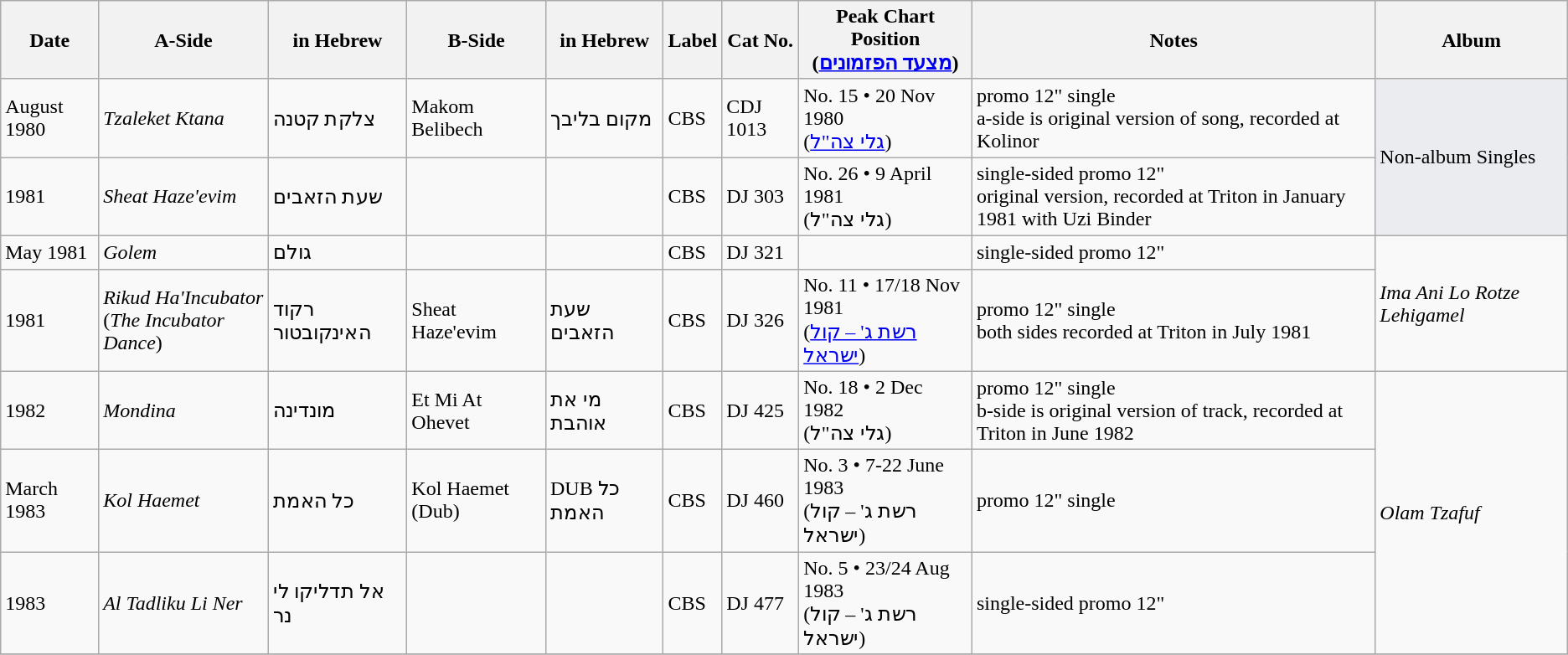<table class=wikitable>
<tr>
<th>Date</th>
<th>A-Side</th>
<th>in Hebrew</th>
<th>B-Side</th>
<th>in Hebrew</th>
<th>Label</th>
<th>Cat No.</th>
<th>Peak Chart Position<br>(<a href='#'>מצעד הפזמונים</a>)</th>
<th>Notes</th>
<th>Album</th>
</tr>
<tr>
<td>August 1980</td>
<td><em>Tzaleket Ktana</em></td>
<td>צלקת קטנה</td>
<td>Makom Belibech</td>
<td>מקום בליבך</td>
<td>CBS</td>
<td>CDJ 1013</td>
<td>No. 15 • 20 Nov 1980<br>(<a href='#'>גלי צה"ל</a>) </td>
<td>promo 12" single <br> a-side is original version of song, recorded at Kolinor</td>
<td rowspan="2", style="background-color:#EAECF0;">Non-album Singles</td>
</tr>
<tr>
<td>1981</td>
<td><em>Sheat Haze'evim</em></td>
<td>שעת הזאבים</td>
<td></td>
<td></td>
<td>CBS</td>
<td>DJ 303</td>
<td>No. 26 • 9 April 1981<br>(גלי צה"ל) </td>
<td>single-sided promo 12" <br> original version, recorded at Triton in January 1981 with Uzi Binder</td>
</tr>
<tr>
<td>May 1981</td>
<td><em>Golem</em></td>
<td>גולם</td>
<td></td>
<td></td>
<td>CBS</td>
<td>DJ 321</td>
<td></td>
<td>single-sided promo 12"</td>
<td rowspan="2"><em>Ima Ani Lo Rotze Lehigamel</em></td>
</tr>
<tr>
<td>1981</td>
<td><em>Rikud Ha'Incubator</em><br>(<em>The Incubator Dance</em>)</td>
<td>רקוד האינקובטור</td>
<td>Sheat Haze'evim</td>
<td>שעת הזאבים</td>
<td>CBS</td>
<td>DJ 326</td>
<td>No. 11 • 17/18 Nov 1981<br>(<a href='#'>רשת ג' – קול ישראל</a>) </td>
<td>promo 12" single <br> both sides recorded at Triton in July 1981</td>
</tr>
<tr>
<td>1982</td>
<td><em>Mondina</em></td>
<td>מונדינה</td>
<td>Et Mi At Ohevet</td>
<td>מי את אוהבת</td>
<td>CBS</td>
<td>DJ 425</td>
<td>No. 18 • 2 Dec 1982<br>(גלי צה"ל) </td>
<td>promo 12" single <br> b-side is original version of track, recorded at Triton in June 1982</td>
<td rowspan="3"><em>Olam Tzafuf</em></td>
</tr>
<tr>
<td>March 1983</td>
<td><em>Kol Haemet</em></td>
<td>כל האמת</td>
<td>Kol Haemet (Dub)</td>
<td>DUB כל האמת</td>
<td>CBS</td>
<td>DJ 460</td>
<td>No. 3 • 7-22 June 1983<br>(רשת ג' – קול ישראל) </td>
<td>promo 12" single</td>
</tr>
<tr>
<td>1983</td>
<td><em>Al Tadliku Li Ner</em></td>
<td>אל תדליקו לי נר</td>
<td></td>
<td></td>
<td>CBS</td>
<td>DJ 477</td>
<td>No. 5 • 23/24 Aug 1983<br>(רשת ג' – קול ישראל) </td>
<td>single-sided promo 12"</td>
</tr>
<tr>
</tr>
</table>
